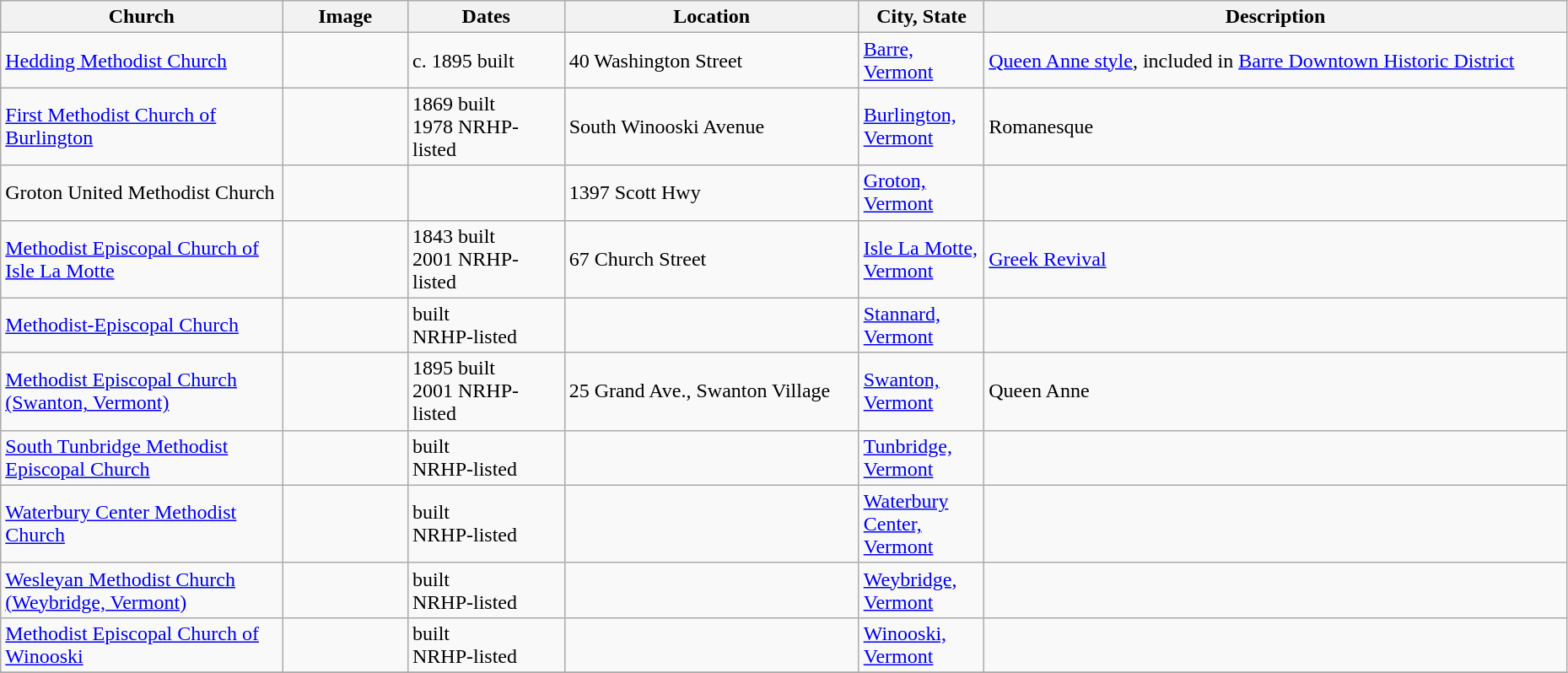<table class="wikitable sortable" style="width:98%">
<tr>
<th style="width:18%;"><strong>Church</strong></th>
<th style="width:8%;" class="unsortable"><strong>Image</strong></th>
<th style="width:10%;"><strong>Dates</strong></th>
<th><strong>Location</strong></th>
<th style="width:8%;"><strong>City, State</strong></th>
<th class="unsortable"><strong>Description</strong></th>
</tr>
<tr>
<td><a href='#'>Hedding Methodist Church</a></td>
<td></td>
<td>c. 1895 built</td>
<td>40 Washington Street</td>
<td><a href='#'>Barre, Vermont</a></td>
<td><a href='#'>Queen Anne style</a>, included in <a href='#'>Barre Downtown Historic District</a></td>
</tr>
<tr>
<td><a href='#'>First Methodist Church of Burlington</a></td>
<td></td>
<td>1869 built<br>1978 NRHP-listed</td>
<td>South Winooski Avenue<br><small></small></td>
<td><a href='#'>Burlington, Vermont</a></td>
<td>Romanesque</td>
</tr>
<tr>
<td>Groton United Methodist Church</td>
<td></td>
<td></td>
<td>1397 Scott Hwy</td>
<td><a href='#'>Groton, Vermont</a></td>
<td></td>
</tr>
<tr>
<td><a href='#'>Methodist Episcopal Church of Isle La Motte</a></td>
<td></td>
<td>1843 built<br>2001 NRHP-listed</td>
<td>67 Church Street<br><small></small></td>
<td><a href='#'>Isle La Motte, Vermont</a></td>
<td><a href='#'>Greek Revival</a></td>
</tr>
<tr>
<td><a href='#'>Methodist-Episcopal Church</a></td>
<td></td>
<td>built<br> NRHP-listed</td>
<td></td>
<td><a href='#'>Stannard, Vermont</a></td>
<td></td>
</tr>
<tr>
<td><a href='#'>Methodist Episcopal Church (Swanton, Vermont)</a></td>
<td></td>
<td>1895 built<br>2001 NRHP-listed</td>
<td>25 Grand Ave., Swanton Village<small></small></td>
<td><a href='#'>Swanton, Vermont</a></td>
<td>Queen Anne</td>
</tr>
<tr>
<td><a href='#'>South Tunbridge Methodist Episcopal Church</a></td>
<td></td>
<td>built<br> NRHP-listed</td>
<td></td>
<td><a href='#'>Tunbridge, Vermont</a></td>
<td></td>
</tr>
<tr>
<td><a href='#'>Waterbury Center Methodist Church</a></td>
<td></td>
<td>built<br> NRHP-listed</td>
<td></td>
<td><a href='#'>Waterbury Center, Vermont</a></td>
<td></td>
</tr>
<tr>
<td><a href='#'>Wesleyan Methodist Church (Weybridge, Vermont)</a></td>
<td></td>
<td>built<br> NRHP-listed</td>
<td></td>
<td><a href='#'>Weybridge, Vermont</a></td>
<td></td>
</tr>
<tr>
<td><a href='#'>Methodist Episcopal Church of Winooski</a></td>
<td></td>
<td>built<br> NRHP-listed</td>
<td></td>
<td><a href='#'>Winooski, Vermont</a></td>
<td></td>
</tr>
<tr>
</tr>
</table>
